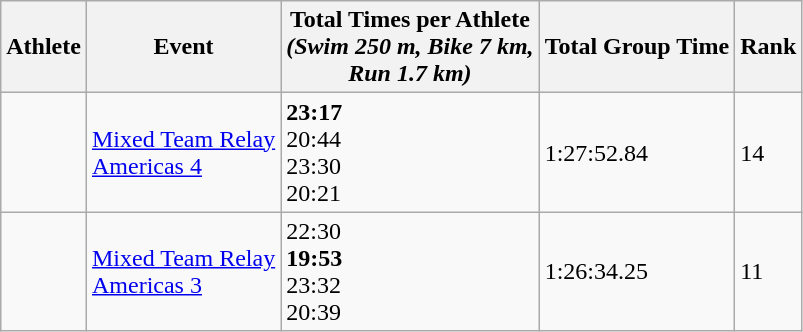<table class="wikitable" border="1">
<tr>
<th>Athlete</th>
<th>Event</th>
<th>Total Times per Athlete <br> <em>(Swim 250 m, Bike 7 km, <br> Run 1.7 km)</em></th>
<th>Total Group Time</th>
<th>Rank</th>
</tr>
<tr>
<td><strong></strong><br><br><br></td>
<td><a href='#'>Mixed Team Relay <br> Americas 4</a></td>
<td><strong>23:17</strong><br>20:44<br>23:30<br>20:21</td>
<td>1:27:52.84</td>
<td>14</td>
</tr>
<tr>
<td><br><strong></strong><br><br></td>
<td><a href='#'>Mixed Team Relay <br> Americas 3</a></td>
<td>22:30<br><strong>19:53</strong><br>23:32<br>20:39</td>
<td>1:26:34.25</td>
<td>11</td>
</tr>
</table>
